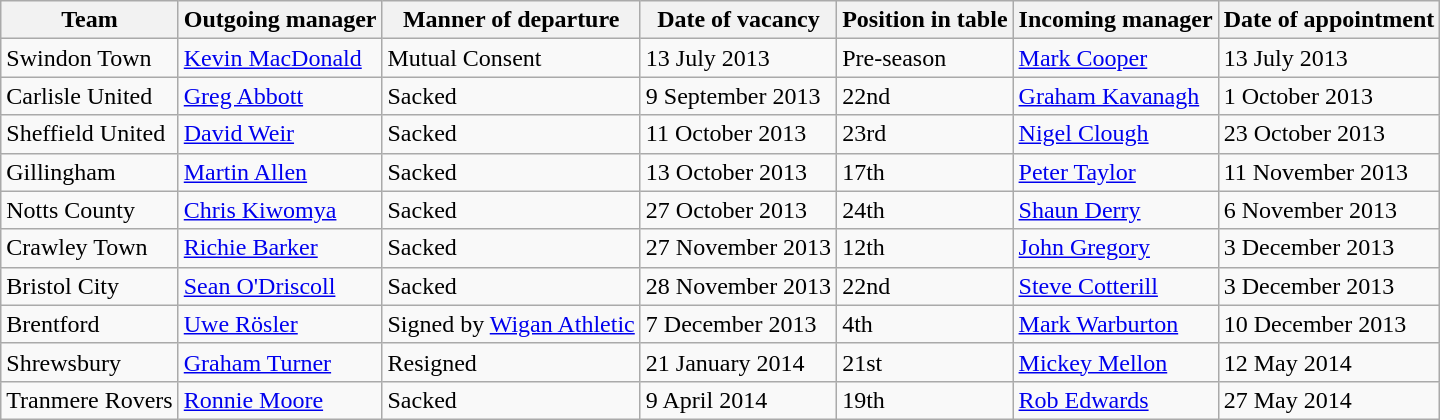<table class="wikitable">
<tr>
<th>Team</th>
<th>Outgoing manager</th>
<th>Manner of departure</th>
<th>Date of vacancy</th>
<th>Position in table</th>
<th>Incoming manager</th>
<th>Date of appointment</th>
</tr>
<tr>
<td>Swindon Town</td>
<td><a href='#'>Kevin MacDonald</a></td>
<td>Mutual Consent</td>
<td>13 July 2013</td>
<td>Pre-season</td>
<td><a href='#'>Mark Cooper</a></td>
<td>13 July 2013</td>
</tr>
<tr>
<td>Carlisle United</td>
<td><a href='#'>Greg Abbott</a></td>
<td>Sacked</td>
<td>9 September 2013</td>
<td>22nd</td>
<td><a href='#'>Graham Kavanagh</a></td>
<td>1 October 2013</td>
</tr>
<tr>
<td>Sheffield United</td>
<td><a href='#'>David Weir</a></td>
<td>Sacked</td>
<td>11 October 2013</td>
<td>23rd</td>
<td><a href='#'>Nigel Clough</a></td>
<td>23 October 2013</td>
</tr>
<tr>
<td>Gillingham</td>
<td><a href='#'>Martin Allen</a></td>
<td>Sacked</td>
<td>13 October 2013</td>
<td>17th</td>
<td><a href='#'>Peter Taylor</a></td>
<td>11 November 2013</td>
</tr>
<tr>
<td>Notts County</td>
<td><a href='#'>Chris Kiwomya</a></td>
<td>Sacked</td>
<td>27 October 2013</td>
<td>24th</td>
<td><a href='#'>Shaun Derry</a></td>
<td>6 November 2013</td>
</tr>
<tr>
<td>Crawley Town</td>
<td><a href='#'>Richie Barker</a></td>
<td>Sacked</td>
<td>27 November 2013</td>
<td>12th</td>
<td><a href='#'>John Gregory</a></td>
<td>3 December 2013</td>
</tr>
<tr>
<td>Bristol City</td>
<td><a href='#'>Sean O'Driscoll</a></td>
<td>Sacked</td>
<td>28 November 2013</td>
<td>22nd</td>
<td><a href='#'>Steve Cotterill</a></td>
<td>3 December 2013</td>
</tr>
<tr>
<td>Brentford</td>
<td><a href='#'>Uwe Rösler</a></td>
<td>Signed by <a href='#'>Wigan Athletic</a></td>
<td>7 December 2013</td>
<td>4th</td>
<td><a href='#'>Mark Warburton</a></td>
<td>10 December 2013</td>
</tr>
<tr>
<td>Shrewsbury</td>
<td><a href='#'>Graham Turner</a></td>
<td>Resigned</td>
<td>21 January 2014</td>
<td>21st</td>
<td><a href='#'>Mickey Mellon</a></td>
<td>12 May 2014</td>
</tr>
<tr>
<td>Tranmere Rovers</td>
<td><a href='#'>Ronnie Moore</a></td>
<td>Sacked</td>
<td>9 April 2014</td>
<td>19th</td>
<td><a href='#'>Rob Edwards</a></td>
<td>27 May 2014</td>
</tr>
</table>
